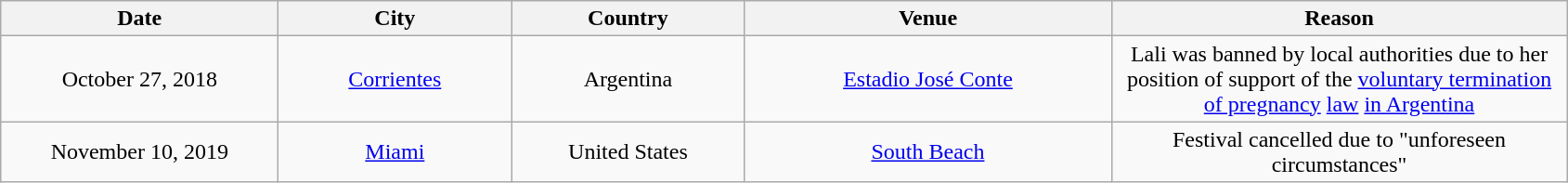<table class="wikitable" style="text-align:center;">
<tr>
<th scope="col" style="width:12em;">Date</th>
<th scope="col" style="width:10em;">City</th>
<th scope="col" style="width:10em;">Country</th>
<th scope="col" style="width:16em;">Venue</th>
<th scope="col" style="width:20em;">Reason</th>
</tr>
<tr>
<td>October 27, 2018</td>
<td><a href='#'>Corrientes</a></td>
<td>Argentina</td>
<td><a href='#'>Estadio José Conte</a></td>
<td>Lali was banned by local authorities due to her position of support of the <a href='#'>voluntary termination of pregnancy</a> <a href='#'>law</a> <a href='#'>in Argentina</a></td>
</tr>
<tr>
<td>November 10, 2019</td>
<td><a href='#'>Miami</a></td>
<td>United States</td>
<td><a href='#'>South Beach</a></td>
<td>Festival cancelled due to "unforeseen circumstances"</td>
</tr>
</table>
